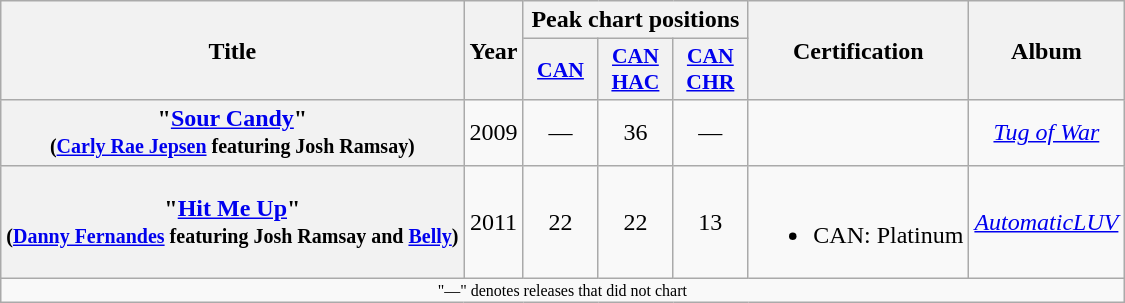<table class="wikitable plainrowheaders" style="text-align:center;" border="1">
<tr>
<th scope="col" rowspan="2">Title</th>
<th scope="col" rowspan="2">Year</th>
<th scope="col" colspan="3">Peak chart positions</th>
<th scope="col" rowspan="2">Certification</th>
<th scope="col" rowspan="2">Album</th>
</tr>
<tr>
<th scope="col" style="width:3em;font-size:90%;"><a href='#'>CAN</a><br></th>
<th scope="col" style="width:3em;font-size:90%;"><a href='#'>CAN<br>HAC</a><br></th>
<th scope="col" style="width:3em;font-size:90%;"><a href='#'>CAN<br>CHR</a><br></th>
</tr>
<tr>
<th scope="row">"<a href='#'>Sour Candy</a>" <br><small>(<a href='#'>Carly Rae Jepsen</a> featuring Josh Ramsay)</small></th>
<td>2009</td>
<td>—</td>
<td>36</td>
<td>—</td>
<td></td>
<td><em><a href='#'>Tug of War</a></em></td>
</tr>
<tr>
<th scope="row">"<a href='#'>Hit Me Up</a>" <br><small>(<a href='#'>Danny Fernandes</a> featuring Josh Ramsay and <a href='#'>Belly</a>)</small></th>
<td>2011</td>
<td>22</td>
<td>22</td>
<td>13</td>
<td><br><ul><li>CAN: Platinum</li></ul></td>
<td><em><a href='#'>AutomaticLUV</a></em></td>
</tr>
<tr>
<td colspan="8" style="font-size:8pt">"—" denotes releases that did not chart</td>
</tr>
</table>
